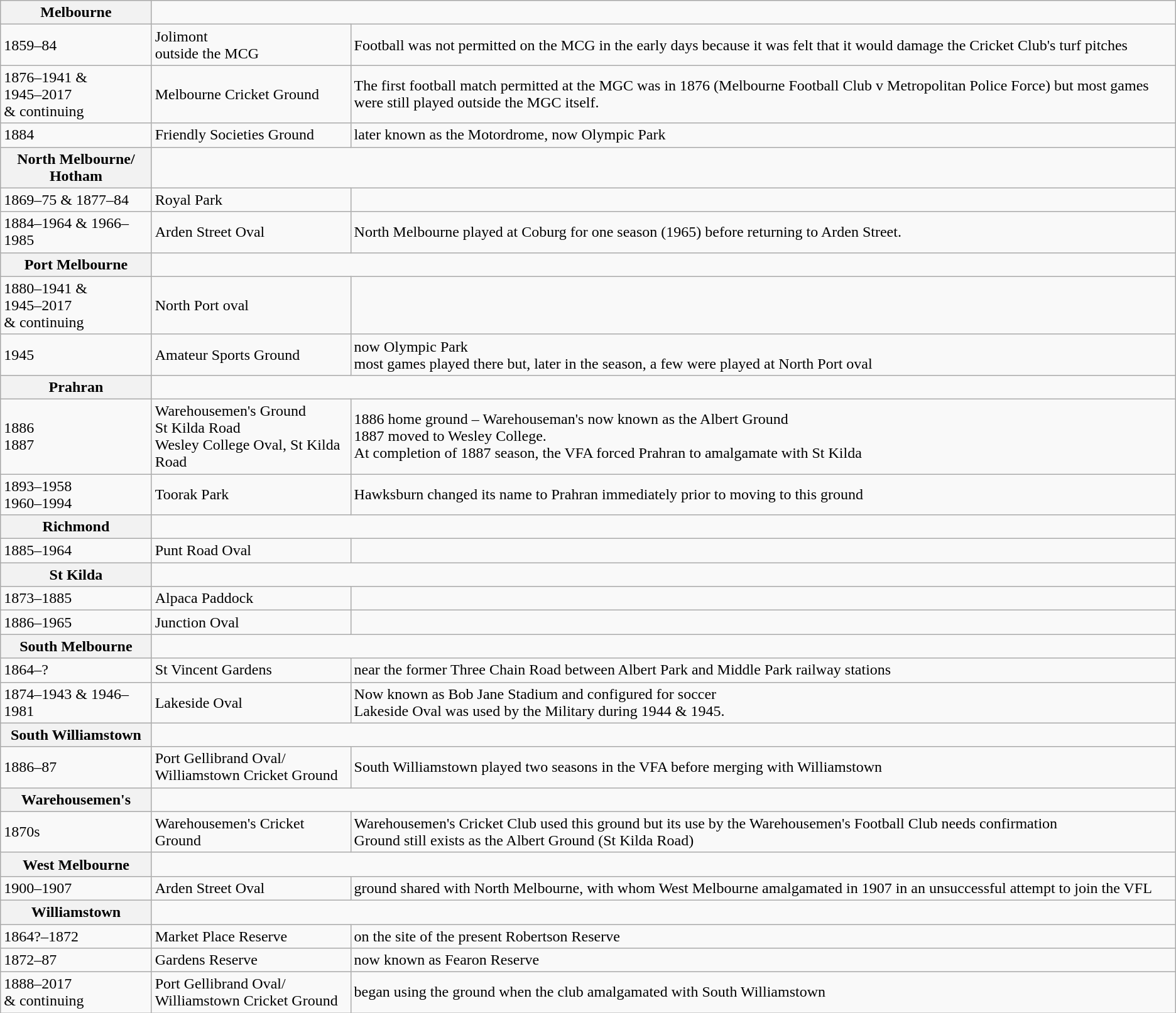<table class="wikitable">
<tr>
<th>Melbourne</th>
</tr>
<tr>
<td>1859–84</td>
<td>Jolimont<br>outside the MCG</td>
<td>Football was not permitted on the MCG in the early days because it was felt that it would damage the Cricket Club's turf pitches</td>
</tr>
<tr>
<td>1876–1941 &<br>1945–2017<br>& continuing</td>
<td>Melbourne Cricket Ground</td>
<td>The first football match permitted at the MGC was in 1876 (Melbourne Football Club v Metropolitan Police Force) but most games were still played outside the MGC itself.</td>
</tr>
<tr>
<td>1884</td>
<td>Friendly Societies Ground</td>
<td>later known as the Motordrome, now Olympic Park<br></td>
</tr>
<tr>
<th>North Melbourne/<br>Hotham</th>
</tr>
<tr>
<td>1869–75 & 1877–84</td>
<td>Royal Park</td>
<td></td>
</tr>
<tr>
<td>1884–1964 & 1966–1985</td>
<td>Arden Street Oval</td>
<td>North Melbourne played at Coburg for one season (1965) before returning to Arden Street.</td>
</tr>
<tr>
<th>Port Melbourne</th>
</tr>
<tr>
<td>1880–1941 &<br>1945–2017<br>& continuing</td>
<td>North Port oval</td>
<td></td>
</tr>
<tr>
<td>1945</td>
<td>Amateur Sports Ground</td>
<td>now Olympic Park<br>most games played there but, later in the season, a few were played at North Port oval</td>
</tr>
<tr>
<th>Prahran</th>
</tr>
<tr>
<td>1886<br>1887</td>
<td>Warehousemen's Ground<br>St Kilda Road<br>Wesley College Oval, 
St Kilda Road</td>
<td>1886 home ground – Warehouseman's now known as the Albert Ground<br>1887 moved to Wesley College.<br>At completion of 1887 season, the VFA forced Prahran to amalgamate with St Kilda</td>
</tr>
<tr>
<td>1893–1958<br>1960–1994</td>
<td>Toorak Park</td>
<td>Hawksburn changed its name to Prahran immediately prior to moving to this ground</td>
</tr>
<tr>
<th>Richmond</th>
</tr>
<tr>
<td>1885–1964</td>
<td>Punt Road Oval</td>
<td></td>
</tr>
<tr>
<th>St Kilda</th>
</tr>
<tr>
<td>1873–1885</td>
<td>Alpaca Paddock</td>
<td></td>
</tr>
<tr>
<td>1886–1965</td>
<td>Junction Oval</td>
<td></td>
</tr>
<tr>
<th>South Melbourne</th>
</tr>
<tr>
<td>1864–?</td>
<td>St Vincent Gardens</td>
<td>near the former Three Chain Road between Albert Park and Middle Park railway stations<br></td>
</tr>
<tr>
<td>1874–1943 & 1946–1981</td>
<td>Lakeside Oval</td>
<td>Now known as Bob Jane Stadium and configured for soccer<br> Lakeside Oval was used by the Military during 1944 & 1945.</td>
</tr>
<tr>
<th>South Williamstown</th>
</tr>
<tr>
<td>1886–87</td>
<td>Port Gellibrand Oval/<br>Williamstown Cricket Ground</td>
<td>South Williamstown played two seasons in the VFA before merging with Williamstown</td>
</tr>
<tr>
<th>Warehousemen's</th>
</tr>
<tr>
<td>1870s</td>
<td>Warehousemen's Cricket Ground</td>
<td>Warehousemen's Cricket Club used this ground but its use by the Warehousemen's Football Club needs confirmation<br>Ground still exists as the Albert Ground (St Kilda Road)</td>
</tr>
<tr>
<th>West Melbourne</th>
</tr>
<tr>
<td>1900–1907</td>
<td>Arden Street Oval</td>
<td>ground shared with North Melbourne, with whom West Melbourne amalgamated in 1907 in an unsuccessful attempt to join the VFL</td>
</tr>
<tr>
<th>Williamstown</th>
</tr>
<tr>
<td>1864?–1872</td>
<td>Market Place Reserve</td>
<td>on the site of the present Robertson Reserve</td>
</tr>
<tr>
<td>1872–87</td>
<td>Gardens Reserve</td>
<td>now known as Fearon Reserve</td>
</tr>
<tr>
<td>1888–2017<br>& continuing</td>
<td>Port Gellibrand Oval/<br>Williamstown Cricket Ground</td>
<td>began using the ground when the club amalgamated with South Williamstown</td>
</tr>
</table>
